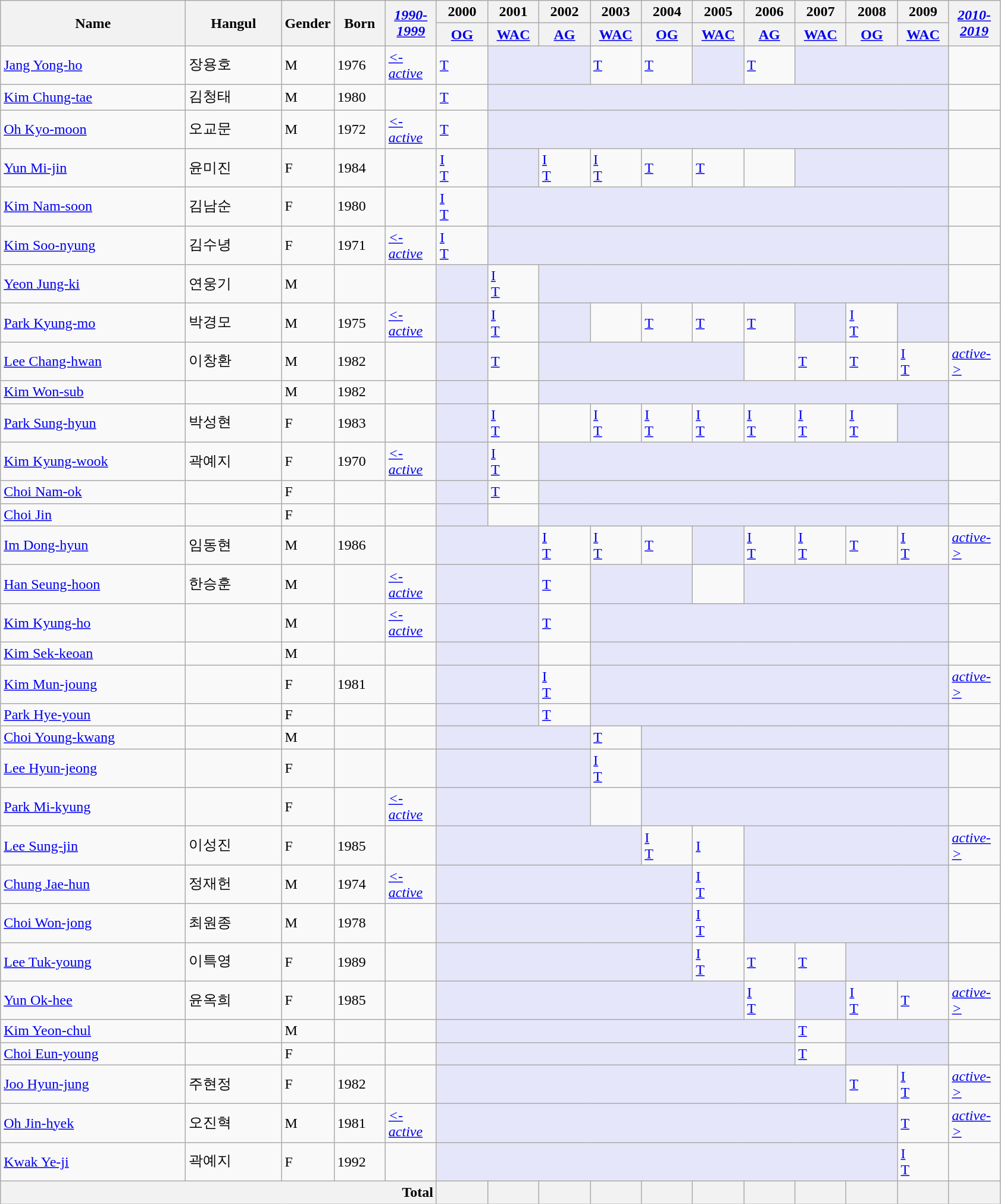<table class="wikitable">
<tr>
<th style="width:200px;" rowspan="2">Name</th>
<th style="width:100px;" rowspan="2">Hangul</th>
<th style="width:50px;" rowspan="2">Gender</th>
<th style="width:50px;" rowspan="2">Born</th>
<th style="width:50px;" rowspan="2"><em><a href='#'>1990-1999</a></em></th>
<th width=50>2000</th>
<th width=50>2001</th>
<th width=50>2002</th>
<th width=50>2003</th>
<th width=50>2004</th>
<th width=50>2005</th>
<th width=50>2006</th>
<th width=50>2007</th>
<th width=50>2008</th>
<th width=50>2009</th>
<th style="width:50px;" rowspan="2"><em><a href='#'>2010-2019</a></em></th>
</tr>
<tr>
<th><a href='#'>OG</a></th>
<th><a href='#'>WAC</a></th>
<th><a href='#'>AG</a></th>
<th><a href='#'>WAC</a></th>
<th><a href='#'>OG</a></th>
<th><a href='#'>WAC</a></th>
<th><a href='#'>AG</a></th>
<th><a href='#'>WAC</a></th>
<th><a href='#'>OG</a></th>
<th><a href='#'>WAC</a></th>
</tr>
<tr>
<td><a href='#'>Jang Yong-ho</a></td>
<td>장용호</td>
<td>M</td>
<td>1976</td>
<td><em><a href='#'><-active</a></em></td>
<td> <a href='#'>T</a></td>
<td colspan="2" style="background:lavender;"></td>
<td> <a href='#'>T</a></td>
<td> <a href='#'>T</a></td>
<td style="background:lavender;"></td>
<td> <a href='#'>T</a></td>
<td colspan="3" style="background:lavender;"></td>
<td></td>
</tr>
<tr>
<td><a href='#'>Kim Chung-tae</a></td>
<td>김청태</td>
<td>M</td>
<td>1980</td>
<td></td>
<td> <a href='#'>T</a></td>
<td colspan="9" style="background:lavender;"></td>
<td></td>
</tr>
<tr>
<td><a href='#'>Oh Kyo-moon</a></td>
<td>오교문</td>
<td>M</td>
<td>1972</td>
<td><em><a href='#'><-active</a></em></td>
<td> <a href='#'>T</a></td>
<td colspan="9" style="background:lavender;"></td>
<td></td>
</tr>
<tr>
<td><a href='#'>Yun Mi-jin</a></td>
<td>윤미진</td>
<td>F</td>
<td>1984</td>
<td></td>
<td> <a href='#'>I</a> <br>  <a href='#'>T</a></td>
<td style="background:lavender;"></td>
<td> <a href='#'>I</a> <br>  <a href='#'>T</a></td>
<td> <a href='#'>I</a> <br>  <a href='#'>T</a></td>
<td> <a href='#'>T</a></td>
<td> <a href='#'>T</a></td>
<td></td>
<td colspan="3" style="background:lavender;"></td>
<td></td>
</tr>
<tr>
<td><a href='#'>Kim Nam-soon</a></td>
<td>김남순</td>
<td>F</td>
<td>1980</td>
<td></td>
<td> <a href='#'>I</a> <br>  <a href='#'>T</a></td>
<td colspan="9" style="background:lavender;"></td>
<td></td>
</tr>
<tr>
<td><a href='#'>Kim Soo-nyung</a></td>
<td>김수녕</td>
<td>F</td>
<td>1971</td>
<td><em><a href='#'><-active</a></em></td>
<td> <a href='#'>I</a> <br>  <a href='#'>T</a></td>
<td colspan="9" style="background:lavender;"></td>
<td></td>
</tr>
<tr>
<td><a href='#'>Yeon Jung-ki</a></td>
<td>연웅기</td>
<td>M</td>
<td></td>
<td></td>
<td style="background:lavender;"></td>
<td> <a href='#'>I</a> <br>  <a href='#'>T</a></td>
<td colspan="8" style="background:lavender;"></td>
<td></td>
</tr>
<tr>
<td><a href='#'>Park Kyung-mo</a></td>
<td>박경모</td>
<td>M</td>
<td>1975</td>
<td><em><a href='#'><-active</a></em></td>
<td style="background:lavender;"></td>
<td> <a href='#'>I</a> <br>  <a href='#'>T</a></td>
<td style="background:lavender;"></td>
<td></td>
<td> <a href='#'>T</a></td>
<td> <a href='#'>T</a></td>
<td> <a href='#'>T</a></td>
<td style="background:lavender;"></td>
<td> <a href='#'>I</a> <br>  <a href='#'>T</a></td>
<td style="background:lavender;"></td>
<td></td>
</tr>
<tr>
<td><a href='#'>Lee Chang-hwan</a></td>
<td>이창환</td>
<td>M</td>
<td>1982</td>
<td></td>
<td style="background:lavender;"></td>
<td> <a href='#'>T</a></td>
<td colspan="4" style="background:lavender;"></td>
<td></td>
<td> <a href='#'>T</a></td>
<td> <a href='#'>T</a></td>
<td> <a href='#'>I</a><br> <a href='#'>T</a></td>
<td><em><a href='#'>active-></a></em></td>
</tr>
<tr>
<td><a href='#'>Kim Won-sub</a></td>
<td></td>
<td>M</td>
<td>1982</td>
<td></td>
<td style="background:lavender;"></td>
<td></td>
<td colspan="8" style="background:lavender;"></td>
<td></td>
</tr>
<tr>
<td><a href='#'>Park Sung-hyun</a></td>
<td>박성현</td>
<td>F</td>
<td>1983</td>
<td></td>
<td style="background:lavender;"></td>
<td> <a href='#'>I</a> <br>  <a href='#'>T</a></td>
<td></td>
<td> <a href='#'>I</a> <br>  <a href='#'>T</a></td>
<td> <a href='#'>I</a> <br>  <a href='#'>T</a></td>
<td> <a href='#'>I</a> <br>  <a href='#'>T</a></td>
<td> <a href='#'>I</a> <br>  <a href='#'>T</a></td>
<td> <a href='#'>I</a> <br>  <a href='#'>T</a></td>
<td> <a href='#'>I</a> <br>  <a href='#'>T</a></td>
<td style="background:lavender;"></td>
<td></td>
</tr>
<tr>
<td><a href='#'>Kim Kyung-wook</a></td>
<td>곽예지</td>
<td>F</td>
<td>1970</td>
<td><em><a href='#'><-active</a></em></td>
<td style="background:lavender;"></td>
<td> <a href='#'>I</a> <br>  <a href='#'>T</a></td>
<td colspan="8" style="background:lavender;"></td>
<td></td>
</tr>
<tr>
<td><a href='#'>Choi Nam-ok</a></td>
<td></td>
<td>F</td>
<td></td>
<td></td>
<td style="background:lavender;"></td>
<td> <a href='#'>T</a></td>
<td colspan="8" style="background:lavender;"></td>
<td></td>
</tr>
<tr>
<td><a href='#'>Choi Jin</a></td>
<td></td>
<td>F</td>
<td></td>
<td></td>
<td style="background:lavender;"></td>
<td></td>
<td colspan="8" style="background:lavender;"></td>
<td></td>
</tr>
<tr>
<td><a href='#'>Im Dong-hyun</a></td>
<td>임동현</td>
<td>M</td>
<td>1986</td>
<td></td>
<td colspan="2" style="background:lavender;"></td>
<td> <a href='#'>I</a><br> <a href='#'>T</a></td>
<td> <a href='#'>I</a><br> <a href='#'>T</a></td>
<td> <a href='#'>T</a></td>
<td style="background:lavender;"></td>
<td> <a href='#'>I</a><br> <a href='#'>T</a></td>
<td> <a href='#'>I</a><br> <a href='#'>T</a></td>
<td> <a href='#'>T</a></td>
<td> <a href='#'>I</a><br> <a href='#'>T</a></td>
<td><em><a href='#'>active-></a></em></td>
</tr>
<tr>
<td><a href='#'>Han Seung-hoon</a></td>
<td>한승훈</td>
<td>M</td>
<td></td>
<td><em><a href='#'><-active</a></em></td>
<td colspan="2" style="background:lavender;"></td>
<td> <a href='#'>T</a></td>
<td colspan="2" style="background:lavender;"></td>
<td></td>
<td colspan="4" style="background:lavender;"></td>
<td></td>
</tr>
<tr>
<td><a href='#'>Kim Kyung-ho</a></td>
<td></td>
<td>M</td>
<td></td>
<td><em><a href='#'><-active</a></em></td>
<td colspan="2" style="background:lavender;"></td>
<td> <a href='#'>T</a></td>
<td colspan="7" style="background:lavender;"></td>
<td></td>
</tr>
<tr>
<td><a href='#'>Kim Sek-keoan</a></td>
<td></td>
<td>M</td>
<td></td>
<td></td>
<td colspan="2" style="background:lavender;"></td>
<td></td>
<td colspan="7" style="background:lavender;"></td>
<td></td>
</tr>
<tr>
<td><a href='#'>Kim Mun-joung</a></td>
<td></td>
<td>F</td>
<td>1981</td>
<td></td>
<td colspan="2" style="background:lavender;"></td>
<td> <a href='#'>I</a><br> <a href='#'>T</a></td>
<td colspan="7" style="background:lavender;"></td>
<td><em><a href='#'>active-></a></em></td>
</tr>
<tr>
<td><a href='#'>Park Hye-youn</a></td>
<td></td>
<td>F</td>
<td></td>
<td></td>
<td colspan="2" style="background:lavender;"></td>
<td> <a href='#'>T</a></td>
<td colspan="7" style="background:lavender;"></td>
<td></td>
</tr>
<tr>
<td><a href='#'>Choi Young-kwang</a></td>
<td></td>
<td>M</td>
<td></td>
<td></td>
<td colspan="3" style="background:lavender;"></td>
<td> <a href='#'>T</a></td>
<td colspan="6" style="background:lavender;"></td>
<td></td>
</tr>
<tr>
<td><a href='#'>Lee Hyun-jeong</a></td>
<td></td>
<td>F</td>
<td></td>
<td></td>
<td colspan="3" style="background:lavender;"></td>
<td> <a href='#'>I</a><br> <a href='#'>T</a></td>
<td colspan="6" style="background:lavender;"></td>
<td></td>
</tr>
<tr>
<td><a href='#'>Park Mi-kyung</a></td>
<td></td>
<td>F</td>
<td></td>
<td><em><a href='#'><-active</a></em></td>
<td colspan="3" style="background:lavender;"></td>
<td></td>
<td colspan="6" style="background:lavender;"></td>
<td></td>
</tr>
<tr>
<td><a href='#'>Lee Sung-jin</a></td>
<td>이성진</td>
<td>F</td>
<td>1985</td>
<td></td>
<td colspan="4" style="background:lavender;"></td>
<td> <a href='#'>I</a> <br>  <a href='#'>T</a></td>
<td> <a href='#'>I</a></td>
<td colspan="4" style="background:lavender;"></td>
<td><em><a href='#'>active-></a></em></td>
</tr>
<tr>
<td><a href='#'>Chung Jae-hun</a></td>
<td>정재헌</td>
<td>M</td>
<td>1974</td>
<td><em><a href='#'><-active</a></em></td>
<td colspan="5" style="background:lavender;"></td>
<td> <a href='#'>I</a><br> <a href='#'>T</a></td>
<td colspan="4" style="background:lavender;"></td>
<td></td>
</tr>
<tr>
<td><a href='#'>Choi Won-jong</a></td>
<td>최원종</td>
<td>M</td>
<td>1978</td>
<td></td>
<td colspan="5" style="background:lavender;"></td>
<td> <a href='#'>I</a><br> <a href='#'>T</a></td>
<td colspan="4" style="background:lavender;"></td>
<td></td>
</tr>
<tr>
<td><a href='#'>Lee Tuk-young</a></td>
<td>이특영</td>
<td>F</td>
<td>1989</td>
<td></td>
<td colspan="5" style="background:lavender;"></td>
<td> <a href='#'>I</a><br> <a href='#'>T</a></td>
<td> <a href='#'>T</a></td>
<td> <a href='#'>T</a></td>
<td colspan="2" style="background:lavender;"></td>
<td></td>
</tr>
<tr>
<td><a href='#'>Yun Ok-hee</a></td>
<td>윤옥희</td>
<td>F</td>
<td>1985</td>
<td></td>
<td colspan="6" style="background:lavender;"></td>
<td> <a href='#'>I</a><br> <a href='#'>T</a></td>
<td style="background:lavender;"></td>
<td> <a href='#'>I</a><br> <a href='#'>T</a></td>
<td> <a href='#'>T</a></td>
<td><em><a href='#'>active-></a></em></td>
</tr>
<tr>
<td><a href='#'>Kim Yeon-chul</a></td>
<td></td>
<td>M</td>
<td></td>
<td></td>
<td colspan="7" style="background:lavender;"></td>
<td> <a href='#'>T</a></td>
<td colspan="2" style="background:lavender;"></td>
<td></td>
</tr>
<tr>
<td><a href='#'>Choi Eun-young</a></td>
<td></td>
<td>F</td>
<td></td>
<td></td>
<td colspan="7" style="background:lavender;"></td>
<td> <a href='#'>T</a></td>
<td colspan="2" style="background:lavender;"></td>
<td></td>
</tr>
<tr>
<td><a href='#'>Joo Hyun-jung</a></td>
<td>주현정</td>
<td>F</td>
<td>1982</td>
<td></td>
<td colspan="8" style="background:lavender;"></td>
<td> <a href='#'>T</a></td>
<td> <a href='#'>I</a><br> <a href='#'>T</a></td>
<td><em><a href='#'>active-></a></em></td>
</tr>
<tr>
<td><a href='#'>Oh Jin-hyek</a></td>
<td>오진혁</td>
<td>M</td>
<td>1981</td>
<td><em><a href='#'><-active</a></em></td>
<td colspan="9" style="background:lavender;"></td>
<td> <a href='#'>T</a></td>
<td><em><a href='#'>active-></a></em></td>
</tr>
<tr>
<td><a href='#'>Kwak Ye-ji</a></td>
<td>곽예지</td>
<td>F</td>
<td>1992</td>
<td></td>
<td colspan="9" style="background:lavender;"></td>
<td> <a href='#'>I</a><br> <a href='#'>T</a></td>
<td></td>
</tr>
<tr>
<th colspan="5" style="text-align:right;">Total</th>
<th></th>
<th></th>
<th></th>
<th></th>
<th></th>
<th></th>
<th></th>
<th></th>
<th></th>
<th></th>
<th></th>
</tr>
</table>
